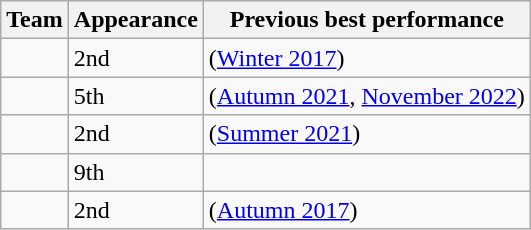<table class="wikitable sortable">
<tr>
<th>Team</th>
<th data-sort-type="number">Appearance</th>
<th>Previous best performance</th>
</tr>
<tr>
<td></td>
<td>2nd</td>
<td> (<a href='#'>Winter 2017</a>)</td>
</tr>
<tr>
<td></td>
<td>5th</td>
<td> (<a href='#'>Autumn 2021</a>, <a href='#'>November 2022</a>)</td>
</tr>
<tr>
<td></td>
<td>2nd</td>
<td> (<a href='#'>Summer 2021</a>)</td>
</tr>
<tr>
<td></td>
<td>9th</td>
<td></td>
</tr>
<tr>
<td></td>
<td>2nd</td>
<td> (<a href='#'>Autumn 2017</a>)</td>
</tr>
</table>
